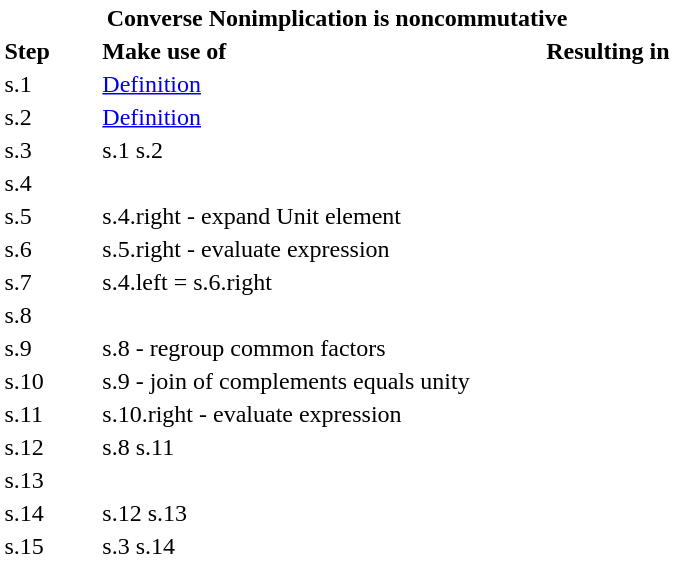<table style="background-color:white;">
<tr>
<th colspan="5">Converse Nonimplication is noncommutative</th>
</tr>
<tr>
<th style="padding-right: 2em;">Step</th>
<th style="text-align: left;">Make use of</th>
<th colspan="3">Resulting in</th>
</tr>
<tr>
<td>s.1</td>
<td><a href='#'>Definition</a></td>
<td colspan="3"></td>
</tr>
<tr>
<td>s.2</td>
<td><a href='#'>Definition</a></td>
<td colspan="3"></td>
</tr>
<tr>
<td>s.3</td>
<td>s.1 s.2</td>
<td colspan="3"></td>
</tr>
<tr>
<td>s.4</td>
<td></td>
<td></td>
<td></td>
<td></td>
</tr>
<tr>
<td>s.5</td>
<td>s.4.right - expand Unit element</td>
<td></td>
<td></td>
<td></td>
</tr>
<tr>
<td>s.6</td>
<td>s.5.right - evaluate expression</td>
<td></td>
<td></td>
<td></td>
</tr>
<tr>
<td>s.7</td>
<td>s.4.left = s.6.right</td>
<td colspan="3"></td>
</tr>
<tr>
<td>s.8</td>
<td></td>
<td></td>
<td></td>
<td></td>
</tr>
<tr>
<td>s.9</td>
<td>s.8  - regroup common factors</td>
<td></td>
<td></td>
<td></td>
</tr>
<tr>
<td>s.10</td>
<td style="padding-right: 3em;">s.9  - join of complements equals unity</td>
<td></td>
<td></td>
<td></td>
</tr>
<tr>
<td>s.11</td>
<td>s.10.right - evaluate expression</td>
<td></td>
<td></td>
<td></td>
</tr>
<tr>
<td>s.12</td>
<td>s.8 s.11</td>
<td colspan="3"></td>
</tr>
<tr>
<td>s.13</td>
<td></td>
<td colspan="3"></td>
</tr>
<tr>
<td>s.14</td>
<td>s.12 s.13</td>
<td colspan="3"></td>
</tr>
<tr>
<td>s.15</td>
<td>s.3 s.14</td>
<td colspan="3"></td>
</tr>
<tr>
</tr>
</table>
